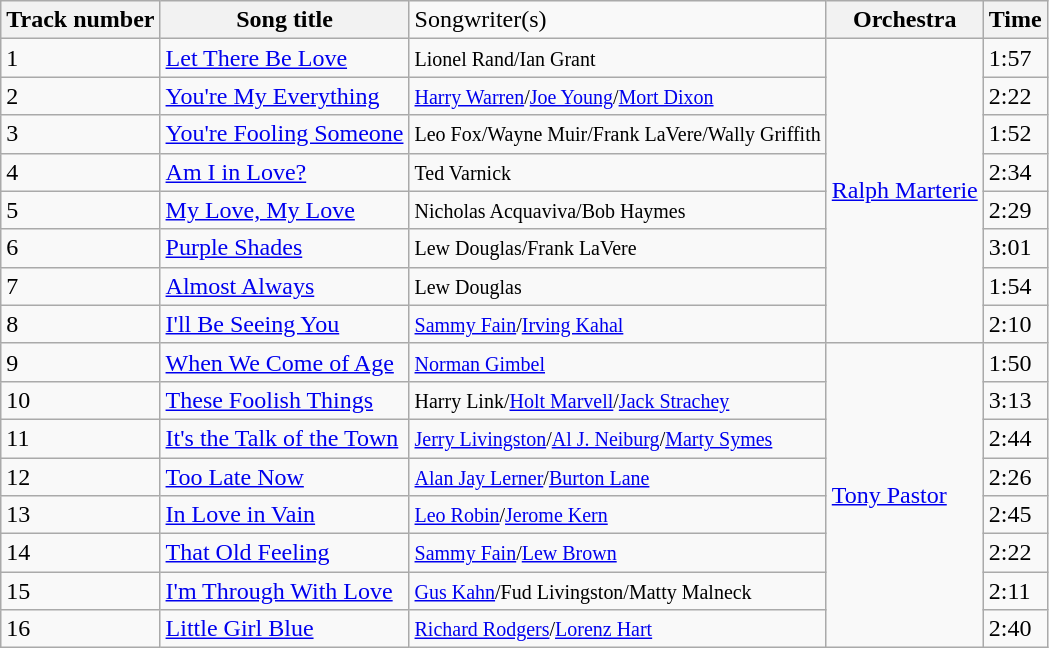<table class="wikitable">
<tr>
<th>Track number</th>
<th>Song title</th>
<td>Songwriter(s)</td>
<th>Orchestra</th>
<th>Time</th>
</tr>
<tr>
<td>1</td>
<td><a href='#'>Let There Be Love</a></td>
<td><small>Lionel Rand/Ian Grant</small></td>
<td rowspan=8><a href='#'>Ralph Marterie</a></td>
<td>1:57</td>
</tr>
<tr>
<td>2</td>
<td><a href='#'>You're My Everything</a></td>
<td><small><a href='#'>Harry Warren</a>/<a href='#'>Joe Young</a>/<a href='#'>Mort Dixon</a></small></td>
<td>2:22</td>
</tr>
<tr>
<td>3</td>
<td><a href='#'>You're Fooling Someone</a></td>
<td><small>Leo Fox/Wayne Muir/Frank LaVere/Wally Griffith</small></td>
<td>1:52</td>
</tr>
<tr>
<td>4</td>
<td><a href='#'>Am I in Love?</a></td>
<td><small>Ted Varnick</small></td>
<td>2:34</td>
</tr>
<tr>
<td>5</td>
<td><a href='#'>My Love, My Love</a></td>
<td><small>Nicholas Acquaviva/Bob Haymes</small></td>
<td>2:29</td>
</tr>
<tr>
<td>6</td>
<td><a href='#'>Purple Shades</a></td>
<td><small>Lew Douglas/Frank LaVere</small></td>
<td>3:01</td>
</tr>
<tr>
<td>7</td>
<td><a href='#'>Almost Always</a></td>
<td><small>Lew Douglas</small></td>
<td>1:54</td>
</tr>
<tr>
<td>8</td>
<td><a href='#'>I'll Be Seeing You</a></td>
<td><small><a href='#'>Sammy Fain</a>/<a href='#'>Irving Kahal</a></small></td>
<td>2:10</td>
</tr>
<tr>
<td>9</td>
<td><a href='#'>When We Come of Age</a></td>
<td><small><a href='#'>Norman Gimbel</a></small></td>
<td rowspan=8><a href='#'>Tony Pastor</a></td>
<td>1:50</td>
</tr>
<tr>
<td>10</td>
<td><a href='#'>These Foolish Things</a></td>
<td><small>Harry Link/<a href='#'>Holt Marvell</a>/<a href='#'>Jack Strachey</a></small></td>
<td>3:13</td>
</tr>
<tr>
<td>11</td>
<td><a href='#'>It's the Talk of the Town</a></td>
<td><small><a href='#'>Jerry Livingston</a>/<a href='#'>Al J. Neiburg</a>/<a href='#'>Marty Symes</a></small></td>
<td>2:44</td>
</tr>
<tr>
<td>12</td>
<td><a href='#'>Too Late Now</a></td>
<td><small><a href='#'>Alan Jay Lerner</a>/<a href='#'>Burton Lane</a></small></td>
<td>2:26</td>
</tr>
<tr>
<td>13</td>
<td><a href='#'>In Love in Vain</a></td>
<td><small><a href='#'>Leo Robin</a>/<a href='#'>Jerome Kern</a></small></td>
<td>2:45</td>
</tr>
<tr>
<td>14</td>
<td><a href='#'>That Old Feeling</a></td>
<td><small><a href='#'>Sammy Fain</a>/<a href='#'>Lew Brown</a></small></td>
<td>2:22</td>
</tr>
<tr>
<td>15</td>
<td><a href='#'>I'm Through With Love</a></td>
<td><small><a href='#'>Gus Kahn</a>/Fud Livingston/Matty Malneck</small></td>
<td>2:11</td>
</tr>
<tr>
<td>16</td>
<td><a href='#'>Little Girl Blue</a></td>
<td><small><a href='#'>Richard Rodgers</a>/<a href='#'>Lorenz Hart</a></small></td>
<td>2:40</td>
</tr>
</table>
